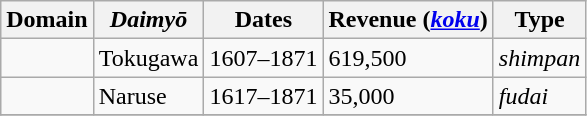<table class="wikitable">
<tr>
<th>Domain</th>
<th><em>Daimyō</em></th>
<th>Dates</th>
<th>Revenue (<em><a href='#'>koku</a></em>)</th>
<th>Type</th>
</tr>
<tr>
<td></td>
<td>Tokugawa</td>
<td>1607–1871</td>
<td>619,500</td>
<td><em>shimpan</em></td>
</tr>
<tr>
<td></td>
<td>Naruse</td>
<td>1617–1871</td>
<td>35,000</td>
<td><em>fudai</em></td>
</tr>
<tr>
</tr>
</table>
